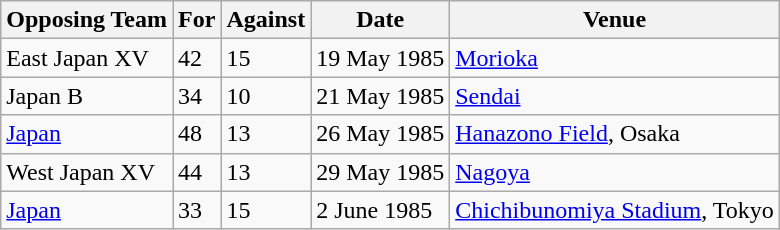<table class="wikitable">
<tr>
<th>Opposing Team</th>
<th>For</th>
<th>Against</th>
<th>Date</th>
<th>Venue</th>
</tr>
<tr>
<td>East Japan XV</td>
<td>42</td>
<td>15</td>
<td>19 May 1985</td>
<td><a href='#'>Morioka</a></td>
</tr>
<tr>
<td>Japan B</td>
<td>34</td>
<td>10</td>
<td>21 May 1985</td>
<td><a href='#'>Sendai</a></td>
</tr>
<tr>
<td><a href='#'>Japan</a></td>
<td>48</td>
<td>13</td>
<td>26 May 1985</td>
<td><a href='#'>Hanazono Field</a>, Osaka</td>
</tr>
<tr>
<td>West Japan XV</td>
<td>44</td>
<td>13</td>
<td>29 May 1985</td>
<td><a href='#'>Nagoya</a></td>
</tr>
<tr>
<td><a href='#'>Japan</a></td>
<td>33</td>
<td>15</td>
<td>2 June 1985</td>
<td><a href='#'>Chichibunomiya Stadium</a>, Tokyo</td>
</tr>
</table>
